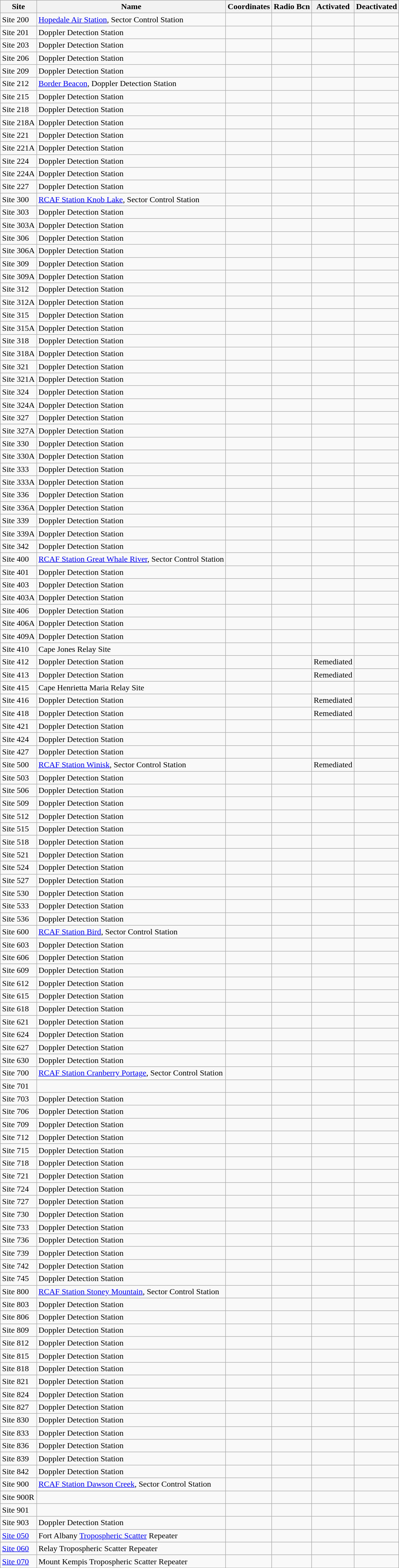<table class="wikitable sortable">
<tr>
<th>Site</th>
<th>Name</th>
<th>Coordinates</th>
<th>Radio Bcn</th>
<th>Activated</th>
<th>Deactivated</th>
</tr>
<tr>
<td>Site 200</td>
<td><a href='#'>Hopedale Air Station</a>, Sector Control Station</td>
<td></td>
<td></td>
<td></td>
<td></td>
</tr>
<tr>
<td>Site 201</td>
<td>Doppler Detection Station</td>
<td></td>
<td></td>
<td></td>
<td></td>
</tr>
<tr>
<td>Site 203</td>
<td>Doppler Detection Station</td>
<td></td>
<td></td>
<td></td>
<td></td>
</tr>
<tr>
<td>Site 206</td>
<td>Doppler Detection Station</td>
<td></td>
<td></td>
<td></td>
<td></td>
</tr>
<tr>
<td>Site 209</td>
<td>Doppler Detection Station</td>
<td></td>
<td></td>
<td></td>
<td></td>
</tr>
<tr>
<td>Site 212</td>
<td><a href='#'>Border Beacon</a>, Doppler Detection Station</td>
<td></td>
<td></td>
<td></td>
<td></td>
</tr>
<tr>
<td>Site 215</td>
<td>Doppler Detection Station</td>
<td></td>
<td></td>
<td></td>
<td></td>
</tr>
<tr>
<td>Site 218</td>
<td>Doppler Detection Station</td>
<td></td>
<td></td>
<td></td>
<td></td>
</tr>
<tr>
<td>Site 218A</td>
<td>Doppler Detection Station</td>
<td></td>
<td></td>
<td></td>
<td></td>
</tr>
<tr>
<td>Site 221</td>
<td>Doppler Detection Station</td>
<td></td>
<td></td>
<td></td>
<td></td>
</tr>
<tr>
<td>Site 221A</td>
<td>Doppler Detection Station</td>
<td></td>
<td></td>
<td></td>
<td></td>
</tr>
<tr>
<td>Site 224</td>
<td>Doppler Detection Station</td>
<td></td>
<td></td>
<td></td>
<td></td>
</tr>
<tr>
<td>Site 224A</td>
<td>Doppler Detection Station</td>
<td></td>
<td></td>
<td></td>
<td></td>
</tr>
<tr>
<td>Site 227</td>
<td>Doppler Detection Station</td>
<td></td>
<td></td>
<td></td>
<td></td>
</tr>
<tr>
<td>Site 300</td>
<td><a href='#'>RCAF Station Knob Lake</a>, Sector Control Station</td>
<td></td>
<td></td>
<td></td>
<td></td>
</tr>
<tr>
<td>Site 303</td>
<td>Doppler Detection Station</td>
<td></td>
<td></td>
<td></td>
<td></td>
</tr>
<tr>
<td>Site 303A</td>
<td>Doppler Detection Station</td>
<td></td>
<td></td>
<td></td>
<td></td>
</tr>
<tr>
<td>Site 306</td>
<td>Doppler Detection Station</td>
<td></td>
<td></td>
<td></td>
<td></td>
</tr>
<tr>
<td>Site 306A</td>
<td>Doppler Detection Station</td>
<td></td>
<td></td>
<td></td>
<td></td>
</tr>
<tr>
<td>Site 309</td>
<td>Doppler Detection Station</td>
<td></td>
<td></td>
<td></td>
<td></td>
</tr>
<tr>
<td>Site 309A</td>
<td>Doppler Detection Station</td>
<td></td>
<td></td>
<td></td>
<td></td>
</tr>
<tr>
<td>Site 312</td>
<td>Doppler Detection Station</td>
<td></td>
<td></td>
<td></td>
<td></td>
</tr>
<tr>
<td>Site 312A</td>
<td>Doppler Detection Station</td>
<td></td>
<td></td>
<td></td>
<td></td>
</tr>
<tr>
<td>Site 315</td>
<td>Doppler Detection Station</td>
<td></td>
<td></td>
<td></td>
<td></td>
</tr>
<tr>
<td>Site 315A</td>
<td>Doppler Detection Station</td>
<td></td>
<td></td>
<td></td>
<td></td>
</tr>
<tr>
<td>Site 318</td>
<td>Doppler Detection Station</td>
<td></td>
<td></td>
<td></td>
<td></td>
</tr>
<tr>
<td>Site 318A</td>
<td>Doppler Detection Station</td>
<td></td>
<td></td>
<td></td>
<td></td>
</tr>
<tr>
<td>Site 321</td>
<td>Doppler Detection Station</td>
<td></td>
<td></td>
<td></td>
<td></td>
</tr>
<tr>
<td>Site 321A</td>
<td>Doppler Detection Station</td>
<td></td>
<td></td>
<td></td>
<td></td>
</tr>
<tr>
<td>Site 324</td>
<td>Doppler Detection Station</td>
<td></td>
<td></td>
<td></td>
<td></td>
</tr>
<tr>
<td>Site 324A</td>
<td>Doppler Detection Station</td>
<td></td>
<td></td>
<td></td>
<td></td>
</tr>
<tr>
<td>Site 327</td>
<td>Doppler Detection Station</td>
<td></td>
<td></td>
<td></td>
<td></td>
</tr>
<tr>
<td>Site 327A</td>
<td>Doppler Detection Station</td>
<td></td>
<td></td>
<td></td>
<td></td>
</tr>
<tr>
<td>Site 330</td>
<td>Doppler Detection Station</td>
<td></td>
<td></td>
<td></td>
<td></td>
</tr>
<tr>
<td>Site 330A</td>
<td>Doppler Detection Station</td>
<td></td>
<td></td>
<td></td>
<td></td>
</tr>
<tr>
<td>Site 333</td>
<td>Doppler Detection Station</td>
<td></td>
<td></td>
<td></td>
<td></td>
</tr>
<tr>
<td>Site 333A</td>
<td>Doppler Detection Station</td>
<td></td>
<td></td>
<td></td>
<td></td>
</tr>
<tr>
<td>Site 336</td>
<td>Doppler Detection Station</td>
<td></td>
<td></td>
<td></td>
<td></td>
</tr>
<tr>
<td>Site 336A</td>
<td>Doppler Detection Station</td>
<td></td>
<td></td>
<td></td>
<td></td>
</tr>
<tr>
<td>Site 339</td>
<td>Doppler Detection Station</td>
<td></td>
<td></td>
<td></td>
<td></td>
</tr>
<tr>
<td>Site 339A</td>
<td>Doppler Detection Station</td>
<td></td>
<td></td>
<td></td>
<td></td>
</tr>
<tr>
<td>Site 342</td>
<td>Doppler Detection Station</td>
<td></td>
<td></td>
<td></td>
<td></td>
</tr>
<tr>
<td>Site 400</td>
<td><a href='#'>RCAF Station Great Whale River</a>, Sector Control Station</td>
<td></td>
<td></td>
<td></td>
<td></td>
</tr>
<tr>
<td>Site 401</td>
<td>Doppler Detection Station</td>
<td></td>
<td></td>
<td></td>
<td></td>
</tr>
<tr>
<td>Site 403</td>
<td>Doppler Detection Station</td>
<td></td>
<td></td>
<td></td>
<td></td>
</tr>
<tr>
<td>Site 403A</td>
<td>Doppler Detection Station</td>
<td></td>
<td></td>
<td></td>
<td></td>
</tr>
<tr>
<td>Site 406</td>
<td>Doppler Detection Station</td>
<td></td>
<td></td>
<td></td>
<td></td>
</tr>
<tr>
<td>Site 406A</td>
<td>Doppler Detection Station</td>
<td></td>
<td></td>
<td></td>
<td></td>
</tr>
<tr>
<td>Site 409A</td>
<td>Doppler Detection Station</td>
<td></td>
<td></td>
<td></td>
<td></td>
</tr>
<tr>
<td>Site 410</td>
<td>Cape Jones Relay Site</td>
<td></td>
<td></td>
<td></td>
<td></td>
</tr>
<tr>
<td>Site 412</td>
<td>Doppler Detection Station</td>
<td></td>
<td></td>
<td>Remediated</td>
<td></td>
</tr>
<tr>
<td>Site 413</td>
<td>Doppler Detection Station</td>
<td></td>
<td></td>
<td>Remediated</td>
<td></td>
</tr>
<tr>
<td>Site 415</td>
<td>Cape Henrietta Maria Relay Site</td>
<td></td>
<td></td>
<td></td>
<td></td>
</tr>
<tr>
<td>Site 416</td>
<td>Doppler Detection Station</td>
<td></td>
<td></td>
<td>Remediated</td>
<td></td>
</tr>
<tr>
<td>Site 418</td>
<td>Doppler Detection Station</td>
<td></td>
<td></td>
<td>Remediated</td>
<td></td>
</tr>
<tr>
<td>Site 421</td>
<td>Doppler Detection Station</td>
<td></td>
<td></td>
<td></td>
<td></td>
</tr>
<tr>
<td>Site 424</td>
<td>Doppler Detection Station</td>
<td></td>
<td></td>
<td></td>
<td></td>
</tr>
<tr>
<td>Site 427</td>
<td>Doppler Detection Station</td>
<td></td>
<td></td>
<td></td>
<td></td>
</tr>
<tr>
<td>Site 500</td>
<td><a href='#'>RCAF Station Winisk</a>, Sector Control Station</td>
<td></td>
<td></td>
<td>Remediated</td>
<td></td>
</tr>
<tr>
<td>Site 503</td>
<td>Doppler Detection Station</td>
<td></td>
<td></td>
<td></td>
<td></td>
</tr>
<tr>
<td>Site 506</td>
<td>Doppler Detection Station</td>
<td></td>
<td></td>
<td></td>
<td></td>
</tr>
<tr>
<td>Site 509</td>
<td>Doppler Detection Station</td>
<td></td>
<td></td>
<td></td>
<td></td>
</tr>
<tr>
<td>Site 512</td>
<td>Doppler Detection Station</td>
<td></td>
<td></td>
<td></td>
<td></td>
</tr>
<tr>
<td>Site 515</td>
<td>Doppler Detection Station</td>
<td></td>
<td></td>
<td></td>
<td></td>
</tr>
<tr>
<td>Site 518</td>
<td>Doppler Detection Station</td>
<td></td>
<td></td>
<td></td>
<td></td>
</tr>
<tr>
<td>Site 521</td>
<td>Doppler Detection Station</td>
<td></td>
<td></td>
<td></td>
<td></td>
</tr>
<tr>
<td>Site 524</td>
<td>Doppler Detection Station</td>
<td></td>
<td></td>
<td></td>
<td></td>
</tr>
<tr>
<td>Site 527</td>
<td>Doppler Detection Station</td>
<td></td>
<td></td>
<td></td>
<td></td>
</tr>
<tr>
<td>Site 530</td>
<td>Doppler Detection Station</td>
<td></td>
<td></td>
<td></td>
<td></td>
</tr>
<tr>
<td>Site 533</td>
<td>Doppler Detection Station</td>
<td></td>
<td></td>
<td></td>
<td></td>
</tr>
<tr>
<td>Site 536</td>
<td>Doppler Detection Station</td>
<td></td>
<td></td>
<td></td>
<td></td>
</tr>
<tr>
<td>Site 600</td>
<td><a href='#'>RCAF Station Bird</a>, Sector Control Station</td>
<td></td>
<td></td>
<td></td>
<td></td>
</tr>
<tr>
<td>Site 603</td>
<td>Doppler Detection Station</td>
<td></td>
<td></td>
<td></td>
<td></td>
</tr>
<tr>
<td>Site 606</td>
<td>Doppler Detection Station</td>
<td></td>
<td></td>
<td></td>
<td></td>
</tr>
<tr>
<td>Site 609</td>
<td>Doppler Detection Station</td>
<td></td>
<td></td>
<td></td>
<td></td>
</tr>
<tr>
<td>Site 612</td>
<td>Doppler Detection Station</td>
<td></td>
<td></td>
<td></td>
<td></td>
</tr>
<tr>
<td>Site 615</td>
<td>Doppler Detection Station</td>
<td></td>
<td></td>
<td></td>
<td></td>
</tr>
<tr>
<td>Site 618</td>
<td>Doppler Detection Station</td>
<td></td>
<td></td>
<td></td>
<td></td>
</tr>
<tr>
<td>Site 621</td>
<td>Doppler Detection Station</td>
<td></td>
<td></td>
<td></td>
<td></td>
</tr>
<tr>
<td>Site 624</td>
<td>Doppler Detection Station</td>
<td></td>
<td></td>
<td></td>
<td></td>
</tr>
<tr>
<td>Site 627</td>
<td>Doppler Detection Station</td>
<td></td>
<td></td>
<td></td>
<td></td>
</tr>
<tr>
<td>Site 630</td>
<td>Doppler Detection Station</td>
<td></td>
<td></td>
<td></td>
<td></td>
</tr>
<tr>
<td>Site 700</td>
<td><a href='#'>RCAF Station Cranberry Portage</a>, Sector Control Station</td>
<td></td>
<td></td>
<td></td>
<td></td>
</tr>
<tr>
<td>Site 701</td>
<td></td>
<td></td>
<td></td>
<td></td>
<td></td>
</tr>
<tr>
<td>Site 703</td>
<td>Doppler Detection Station</td>
<td></td>
<td></td>
<td></td>
<td></td>
</tr>
<tr>
<td>Site 706</td>
<td>Doppler Detection Station</td>
<td></td>
<td></td>
<td></td>
<td></td>
</tr>
<tr>
<td>Site 709</td>
<td>Doppler Detection Station</td>
<td></td>
<td></td>
<td></td>
<td></td>
</tr>
<tr>
<td>Site 712</td>
<td>Doppler Detection Station</td>
<td></td>
<td></td>
<td></td>
<td></td>
</tr>
<tr>
<td>Site 715</td>
<td>Doppler Detection Station</td>
<td></td>
<td></td>
<td></td>
<td></td>
</tr>
<tr>
<td>Site 718</td>
<td>Doppler Detection Station</td>
<td></td>
<td></td>
<td></td>
<td></td>
</tr>
<tr>
<td>Site 721</td>
<td>Doppler Detection Station</td>
<td></td>
<td></td>
<td></td>
<td></td>
</tr>
<tr>
<td>Site 724</td>
<td>Doppler Detection Station</td>
<td></td>
<td></td>
<td></td>
<td></td>
</tr>
<tr>
<td>Site 727</td>
<td>Doppler Detection Station</td>
<td></td>
<td></td>
<td></td>
<td></td>
</tr>
<tr>
<td>Site 730</td>
<td>Doppler Detection Station</td>
<td></td>
<td></td>
<td></td>
<td></td>
</tr>
<tr>
<td>Site 733</td>
<td>Doppler Detection Station</td>
<td></td>
<td></td>
<td></td>
<td></td>
</tr>
<tr>
<td>Site 736</td>
<td>Doppler Detection Station</td>
<td></td>
<td></td>
<td></td>
<td></td>
</tr>
<tr>
<td>Site 739</td>
<td>Doppler Detection Station</td>
<td></td>
<td></td>
<td></td>
<td></td>
</tr>
<tr>
<td>Site 742</td>
<td>Doppler Detection Station</td>
<td></td>
<td></td>
<td></td>
<td></td>
</tr>
<tr>
<td>Site 745</td>
<td>Doppler Detection Station</td>
<td></td>
<td></td>
<td></td>
<td></td>
</tr>
<tr>
<td>Site 800</td>
<td><a href='#'>RCAF Station Stoney Mountain</a>, Sector Control Station</td>
<td></td>
<td></td>
<td></td>
<td></td>
</tr>
<tr>
<td>Site 803</td>
<td>Doppler Detection Station</td>
<td></td>
<td></td>
<td></td>
<td></td>
</tr>
<tr>
<td>Site 806</td>
<td>Doppler Detection Station</td>
<td></td>
<td></td>
<td></td>
<td></td>
</tr>
<tr>
<td>Site 809</td>
<td>Doppler Detection Station</td>
<td></td>
<td></td>
<td></td>
<td></td>
</tr>
<tr>
<td>Site 812</td>
<td>Doppler Detection Station</td>
<td></td>
<td></td>
<td></td>
<td></td>
</tr>
<tr>
<td>Site 815</td>
<td>Doppler Detection Station</td>
<td></td>
<td></td>
<td></td>
<td></td>
</tr>
<tr>
<td>Site 818</td>
<td>Doppler Detection Station</td>
<td></td>
<td></td>
<td></td>
<td></td>
</tr>
<tr>
<td>Site 821</td>
<td>Doppler Detection Station</td>
<td></td>
<td></td>
<td></td>
<td></td>
</tr>
<tr>
<td>Site 824</td>
<td>Doppler Detection Station</td>
<td></td>
<td></td>
<td></td>
<td></td>
</tr>
<tr>
<td>Site 827</td>
<td>Doppler Detection Station</td>
<td></td>
<td></td>
<td></td>
<td></td>
</tr>
<tr>
<td>Site 830</td>
<td>Doppler Detection Station</td>
<td></td>
<td></td>
<td></td>
<td></td>
</tr>
<tr>
<td>Site 833</td>
<td>Doppler Detection Station</td>
<td></td>
<td></td>
<td></td>
<td></td>
</tr>
<tr>
<td>Site 836</td>
<td>Doppler Detection Station</td>
<td></td>
<td></td>
<td></td>
<td></td>
</tr>
<tr>
<td>Site 839</td>
<td>Doppler Detection Station</td>
<td></td>
<td></td>
<td></td>
<td></td>
</tr>
<tr>
<td>Site 842</td>
<td>Doppler Detection Station</td>
<td></td>
<td></td>
<td></td>
<td></td>
</tr>
<tr>
<td>Site 900</td>
<td><a href='#'>RCAF Station Dawson Creek</a>, Sector Control Station</td>
<td></td>
<td></td>
<td></td>
<td></td>
</tr>
<tr>
<td>Site 900R</td>
<td></td>
<td></td>
<td></td>
<td></td>
<td></td>
</tr>
<tr>
<td>Site 901</td>
<td></td>
<td></td>
<td></td>
<td></td>
<td></td>
</tr>
<tr>
<td>Site 903</td>
<td>Doppler Detection Station</td>
<td></td>
<td></td>
<td></td>
<td></td>
</tr>
<tr>
<td><a href='#'>Site 050</a></td>
<td>Fort Albany <a href='#'>Tropospheric Scatter</a> Repeater</td>
<td></td>
<td></td>
<td></td>
<td></td>
</tr>
<tr>
<td><a href='#'>Site 060</a></td>
<td>Relay Tropospheric Scatter Repeater</td>
<td></td>
<td></td>
<td></td>
<td></td>
</tr>
<tr>
<td><a href='#'>Site 070</a></td>
<td>Mount Kempis Tropospheric Scatter Repeater</td>
<td></td>
<td></td>
<td></td>
<td></td>
</tr>
</table>
